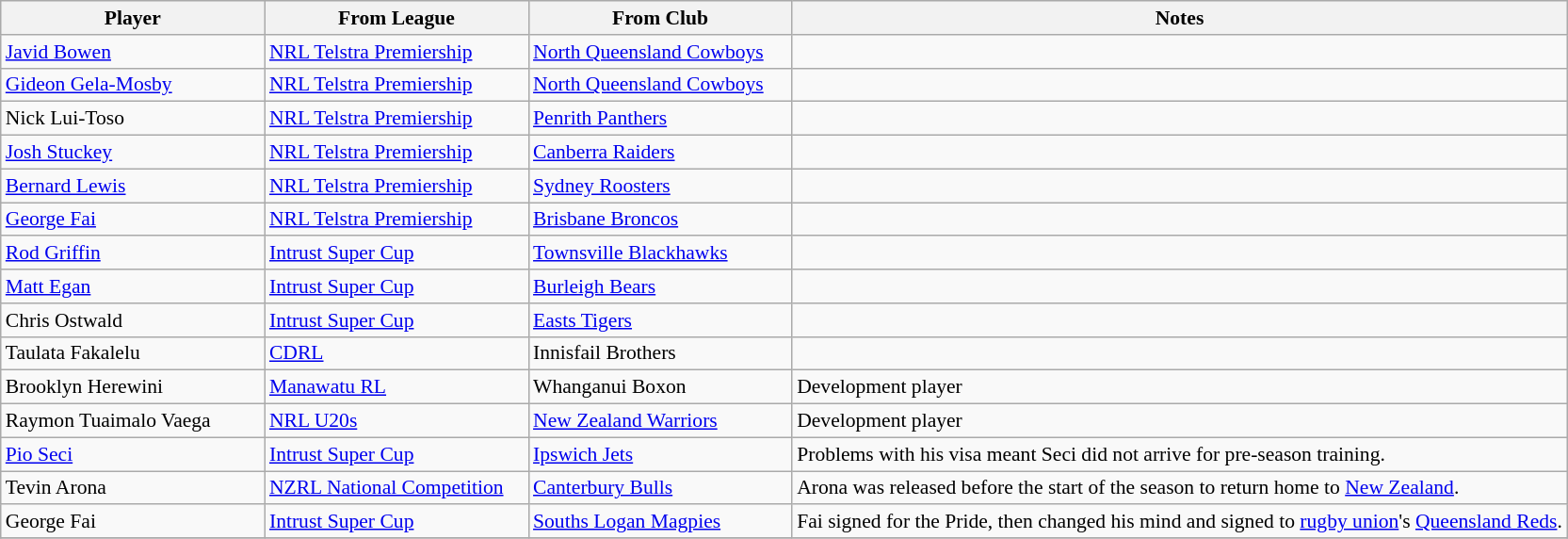<table class="wikitable" style="font-size:90%">
<tr bgcolor="#efefef">
<th width="180 ">Player</th>
<th width="180 ">From League</th>
<th width="180 ">From Club</th>
<th width=" ">Notes</th>
</tr>
<tr>
<td><a href='#'>Javid Bowen</a></td>
<td><a href='#'>NRL Telstra Premiership</a></td>
<td> <a href='#'>North Queensland Cowboys</a></td>
<td></td>
</tr>
<tr>
<td><a href='#'>Gideon Gela-Mosby</a></td>
<td><a href='#'>NRL Telstra Premiership</a></td>
<td> <a href='#'>North Queensland Cowboys</a></td>
<td></td>
</tr>
<tr>
<td>Nick Lui-Toso</td>
<td><a href='#'>NRL Telstra Premiership</a></td>
<td> <a href='#'>Penrith Panthers</a></td>
<td></td>
</tr>
<tr>
<td><a href='#'>Josh Stuckey</a></td>
<td><a href='#'>NRL Telstra Premiership</a></td>
<td> <a href='#'>Canberra Raiders</a></td>
<td></td>
</tr>
<tr>
<td><a href='#'>Bernard Lewis</a></td>
<td><a href='#'>NRL Telstra Premiership</a></td>
<td> <a href='#'>Sydney Roosters</a></td>
<td></td>
</tr>
<tr>
<td><a href='#'>George Fai</a></td>
<td><a href='#'>NRL Telstra Premiership</a></td>
<td> <a href='#'>Brisbane Broncos</a></td>
<td></td>
</tr>
<tr>
<td><a href='#'>Rod Griffin</a></td>
<td><a href='#'>Intrust Super Cup</a></td>
<td> <a href='#'>Townsville Blackhawks</a></td>
<td></td>
</tr>
<tr>
<td><a href='#'>Matt Egan</a></td>
<td><a href='#'>Intrust Super Cup</a></td>
<td> <a href='#'>Burleigh Bears</a></td>
<td></td>
</tr>
<tr>
<td>Chris Ostwald</td>
<td><a href='#'>Intrust Super Cup</a></td>
<td> <a href='#'>Easts Tigers</a></td>
<td></td>
</tr>
<tr>
<td>Taulata Fakalelu</td>
<td><a href='#'>CDRL</a></td>
<td> Innisfail Brothers</td>
<td></td>
</tr>
<tr>
<td>Brooklyn Herewini</td>
<td><a href='#'>Manawatu RL</a></td>
<td> Whanganui Boxon</td>
<td>Development player</td>
</tr>
<tr>
<td>Raymon Tuaimalo Vaega</td>
<td><a href='#'>NRL U20s</a></td>
<td> <a href='#'>New Zealand Warriors</a></td>
<td>Development player</td>
</tr>
<tr>
<td><a href='#'>Pio Seci</a></td>
<td><a href='#'>Intrust Super Cup</a></td>
<td> <a href='#'>Ipswich Jets</a></td>
<td>Problems with his visa meant Seci did not arrive for pre-season training.</td>
</tr>
<tr>
<td>Tevin Arona</td>
<td><a href='#'>NZRL National Competition</a></td>
<td> <a href='#'>Canterbury Bulls</a></td>
<td>Arona was released before the start of the season to return home to <a href='#'>New Zealand</a>.</td>
</tr>
<tr>
<td>George Fai</td>
<td><a href='#'>Intrust Super Cup</a></td>
<td> <a href='#'>Souths Logan Magpies</a></td>
<td>Fai signed for the Pride, then changed his mind and signed to <a href='#'>rugby union</a>'s <a href='#'>Queensland Reds</a>.</td>
</tr>
<tr>
</tr>
</table>
